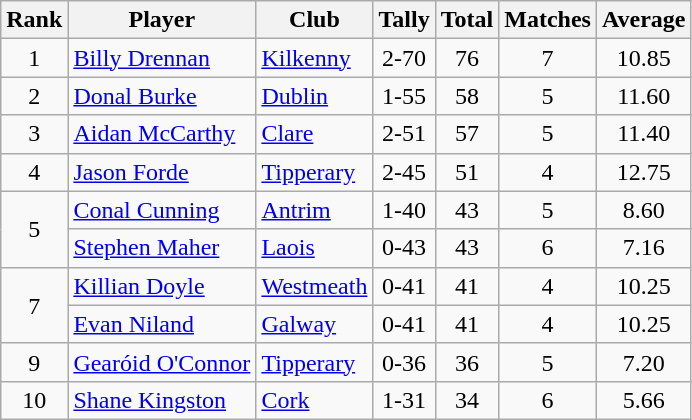<table class="wikitable">
<tr>
<th>Rank</th>
<th>Player</th>
<th>Club</th>
<th>Tally</th>
<th>Total</th>
<th>Matches</th>
<th>Average</th>
</tr>
<tr>
<td rowspan="1" style="text-align:center;">1</td>
<td><a href='#'>Billy Drennan</a></td>
<td><a href='#'>Kilkenny</a></td>
<td align=center>2-70</td>
<td align=center>76</td>
<td align=center>7</td>
<td align=center>10.85</td>
</tr>
<tr>
<td rowspan="1" style="text-align:center;">2</td>
<td><a href='#'>Donal Burke</a></td>
<td><a href='#'>Dublin</a></td>
<td align=center>1-55</td>
<td align=center>58</td>
<td align=center>5</td>
<td align=center>11.60</td>
</tr>
<tr>
<td rowspan="1" style="text-align:center;">3</td>
<td><a href='#'>Aidan McCarthy</a></td>
<td><a href='#'>Clare</a></td>
<td align=center>2-51</td>
<td align=center>57</td>
<td align=center>5</td>
<td align=center>11.40</td>
</tr>
<tr>
<td rowspan="1" style="text-align:center;">4</td>
<td><a href='#'>Jason Forde</a></td>
<td><a href='#'>Tipperary</a></td>
<td align=center>2-45</td>
<td align=center>51</td>
<td align=center>4</td>
<td align=center>12.75</td>
</tr>
<tr>
<td rowspan="2" style="text-align:center;">5</td>
<td><a href='#'>Conal Cunning</a></td>
<td><a href='#'>Antrim</a></td>
<td align=center>1-40</td>
<td align=center>43</td>
<td align=center>5</td>
<td align=center>8.60</td>
</tr>
<tr>
<td><a href='#'>Stephen Maher</a></td>
<td><a href='#'>Laois</a></td>
<td align=center>0-43</td>
<td align=center>43</td>
<td align=center>6</td>
<td align=center>7.16</td>
</tr>
<tr>
<td rowspan="2" style="text-align:center;">7</td>
<td><a href='#'>Killian Doyle</a></td>
<td><a href='#'>Westmeath</a></td>
<td align=center>0-41</td>
<td align=center>41</td>
<td align=center>4</td>
<td align=center>10.25</td>
</tr>
<tr>
<td><a href='#'>Evan Niland</a></td>
<td><a href='#'>Galway</a></td>
<td align=center>0-41</td>
<td align=center>41</td>
<td align=center>4</td>
<td align=center>10.25</td>
</tr>
<tr>
<td rowspan="1" style="text-align:center;">9</td>
<td><a href='#'>Gearóid O'Connor</a></td>
<td><a href='#'>Tipperary</a></td>
<td align=center>0-36</td>
<td align=center>36</td>
<td align=center>5</td>
<td align=center>7.20</td>
</tr>
<tr>
<td rowspan="1" style="text-align:center;">10</td>
<td><a href='#'>Shane Kingston</a></td>
<td><a href='#'>Cork</a></td>
<td align=center>1-31</td>
<td align=center>34</td>
<td align=center>6</td>
<td align=center>5.66</td>
</tr>
</table>
